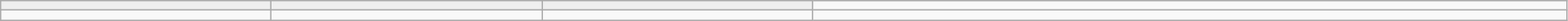<table class="wikitable mw-collapsible mw-collapsed" cellpadding=5 cellspacing=0 style="width:95%;">
<tr align=center>
<td bgcolor="#efefef" width="200"><strong></strong></td>
<td bgcolor="#efefef" width="200"><strong></strong></td>
<td bgcolor="#efefef" width="200"><strong></strong></td>
</tr>
<tr valign=top>
<td></td>
<td></td>
<td></td>
<td></td>
</tr>
</table>
